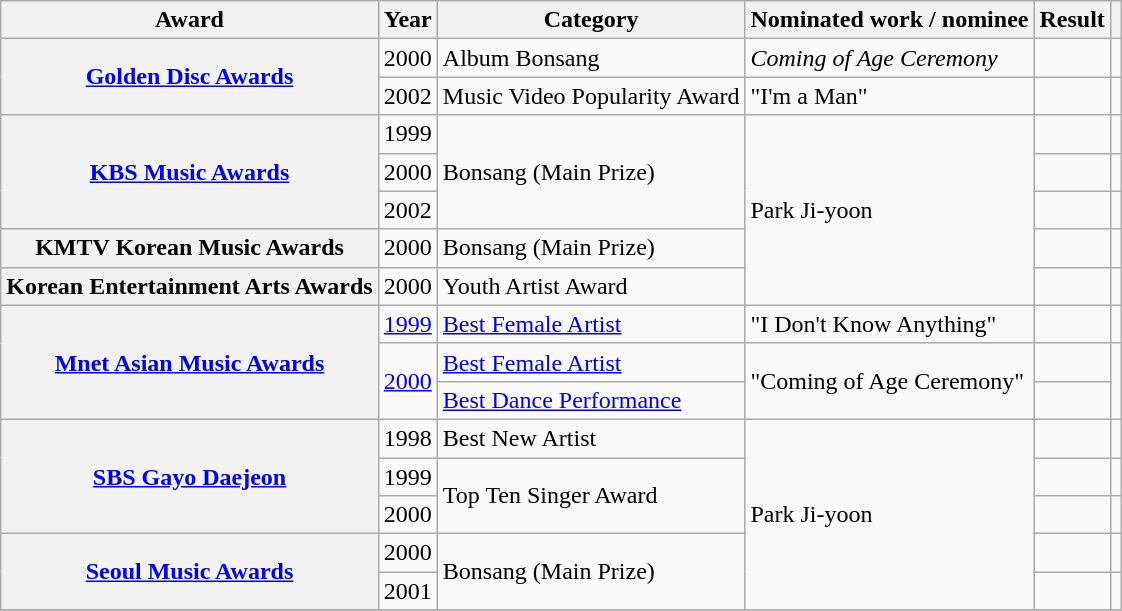<table class="wikitable sortable plainrowheaders">
<tr>
<th scope="col">Award</th>
<th scope="col">Year</th>
<th scope="col">Category</th>
<th scope="col">Nominated work / nominee</th>
<th scope="col">Result</th>
<th scope="col" class="unsortable"></th>
</tr>
<tr>
<th rowspan="2" scope="row"><a href='#'>Golden Disc Awards</a></th>
<td>2000</td>
<td>Album Bonsang</td>
<td><em>Coming of Age Ceremony</em></td>
<td></td>
<td></td>
</tr>
<tr>
<td>2002</td>
<td>Music Video Popularity Award</td>
<td>"I'm a Man"</td>
<td></td>
<td></td>
</tr>
<tr>
<th scope="row" rowspan="3"><a href='#'>KBS Music Awards</a></th>
<td>1999</td>
<td rowspan="3">Bonsang (Main Prize)</td>
<td rowspan="5">Park Ji-yoon</td>
<td></td>
<td></td>
</tr>
<tr>
<td>2000</td>
<td></td>
<td></td>
</tr>
<tr>
<td>2002</td>
<td></td>
<td></td>
</tr>
<tr>
<th scope="row">KMTV Korean Music Awards</th>
<td>2000</td>
<td>Bonsang (Main Prize)</td>
<td></td>
<td></td>
</tr>
<tr>
<th scope="row">Korean Entertainment Arts Awards</th>
<td>2000</td>
<td>Youth Artist Award</td>
<td></td>
<td></td>
</tr>
<tr>
<th scope="row" rowspan="3"><a href='#'>Mnet Asian Music Awards</a></th>
<td><a href='#'>1999</a></td>
<td><a href='#'>Best Female Artist</a></td>
<td>"I Don't Know Anything"</td>
<td></td>
<td></td>
</tr>
<tr>
<td rowspan="2"><a href='#'>2000</a></td>
<td><a href='#'>Best Female Artist</a></td>
<td rowspan="2">"Coming of Age Ceremony"</td>
<td></td>
<td rowspan="2"></td>
</tr>
<tr>
<td><a href='#'>Best Dance Performance</a></td>
<td></td>
</tr>
<tr>
<th scope="row" rowspan="3"><a href='#'>SBS Gayo Daejeon</a></th>
<td>1998</td>
<td>Best New Artist</td>
<td rowspan="5">Park Ji-yoon</td>
<td></td>
<td></td>
</tr>
<tr>
<td>1999</td>
<td rowspan="2">Top Ten Singer Award</td>
<td></td>
<td></td>
</tr>
<tr>
<td>2000</td>
<td></td>
<td></td>
</tr>
<tr>
<th scope="row" rowspan="2"><a href='#'>Seoul Music Awards</a></th>
<td>2000</td>
<td rowspan="2">Bonsang (Main Prize)</td>
<td></td>
<td></td>
</tr>
<tr>
<td>2001</td>
<td></td>
<td></td>
</tr>
<tr>
</tr>
</table>
